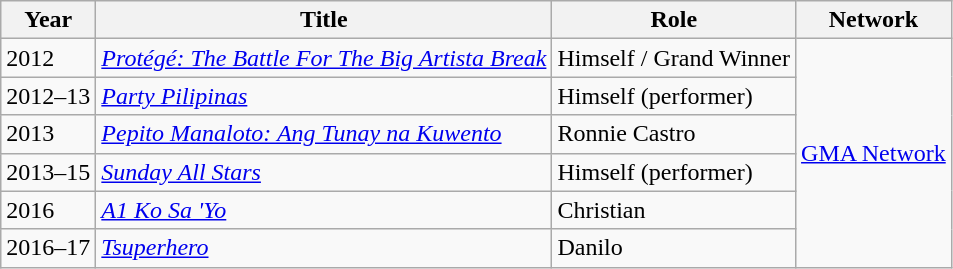<table class="wikitable">
<tr>
<th>Year</th>
<th>Title</th>
<th>Role</th>
<th>Network</th>
</tr>
<tr>
<td>2012</td>
<td><em><a href='#'>Protégé: The Battle For The Big Artista Break</a></em></td>
<td>Himself / Grand Winner</td>
<td rowspan="6" style="text-align:center;"><a href='#'>GMA Network</a></td>
</tr>
<tr>
<td>2012–13</td>
<td><em><a href='#'>Party Pilipinas</a> </em></td>
<td>Himself (performer)</td>
</tr>
<tr>
<td>2013</td>
<td><em><a href='#'>Pepito Manaloto: Ang Tunay na Kuwento</a></em></td>
<td>Ronnie Castro</td>
</tr>
<tr>
<td>2013–15</td>
<td><em><a href='#'>Sunday All Stars</a> </em></td>
<td>Himself (performer)</td>
</tr>
<tr>
<td>2016</td>
<td><em><a href='#'>A1 Ko Sa 'Yo</a></em></td>
<td>Christian</td>
</tr>
<tr>
<td>2016–17</td>
<td><em><a href='#'>Tsuperhero</a></em></td>
<td>Danilo</td>
</tr>
</table>
